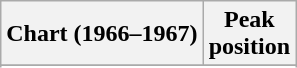<table class="wikitable plainrowheaders" style="text-align:center">
<tr>
<th scope="col">Chart (1966–1967)</th>
<th scope="col">Peak<br> position</th>
</tr>
<tr>
</tr>
<tr>
</tr>
</table>
